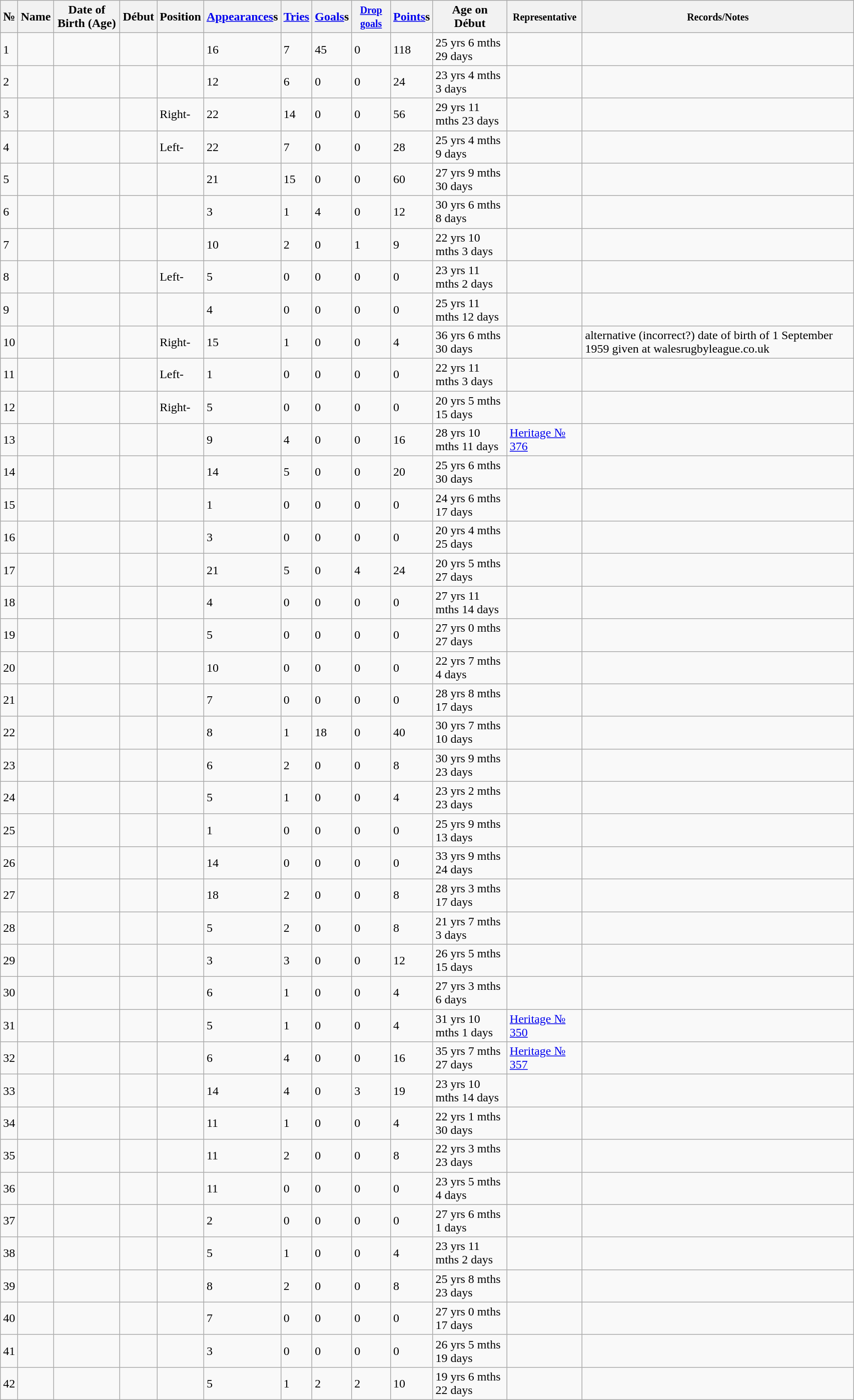<table class="wikitable sortable" style="width:90%;">
<tr>
<th>№</th>
<th>Name</th>
<th>Date of Birth (Age)</th>
<th>Début</th>
<th>Position</th>
<th><a href='#'>Appearances</a>s</th>
<th><a href='#'>Tries</a></th>
<th><a href='#'>Goals</a>s</th>
<th><small><a href='#'>Drop goals</a></small></th>
<th><a href='#'>Points</a>s</th>
<th>Age on Début</th>
<th><small>Representative</small></th>
<th><small>Records/Notes</small></th>
</tr>
<tr>
<td>1</td>
<td></td>
<td></td>
<td></td>
<td></td>
<td>16</td>
<td>7</td>
<td>45</td>
<td>0</td>
<td>118</td>
<td>25 yrs 6 mths 29 days</td>
<td></td>
<td> </td>
</tr>
<tr>
<td>2</td>
<td></td>
<td></td>
<td></td>
<td></td>
<td>12</td>
<td>6</td>
<td>0</td>
<td>0</td>
<td>24</td>
<td>23 yrs 4 mths 3 days</td>
<td></td>
<td> </td>
</tr>
<tr>
<td>3</td>
<td></td>
<td></td>
<td></td>
<td>Right-</td>
<td>22</td>
<td>14</td>
<td>0</td>
<td>0</td>
<td>56</td>
<td>29 yrs 11 mths 23 days</td>
<td></td>
<td></td>
</tr>
<tr>
<td>4</td>
<td></td>
<td></td>
<td></td>
<td>Left-</td>
<td>22</td>
<td>7</td>
<td>0</td>
<td>0</td>
<td>28</td>
<td>25 yrs 4 mths 9 days</td>
<td></td>
<td></td>
</tr>
<tr>
<td>5</td>
<td></td>
<td></td>
<td></td>
<td></td>
<td>21</td>
<td>15</td>
<td>0</td>
<td>0</td>
<td>60</td>
<td>27 yrs 9 mths 30 days</td>
<td></td>
<td> </td>
</tr>
<tr>
<td>6</td>
<td></td>
<td></td>
<td></td>
<td></td>
<td>3</td>
<td>1</td>
<td>4</td>
<td>0</td>
<td>12</td>
<td>30 yrs 6 mths 8 days</td>
<td></td>
<td> </td>
</tr>
<tr>
<td>7</td>
<td></td>
<td></td>
<td></td>
<td></td>
<td>10</td>
<td>2</td>
<td>0</td>
<td>1</td>
<td>9</td>
<td>22 yrs 10 mths 3 days</td>
<td></td>
<td> </td>
</tr>
<tr>
<td>8</td>
<td></td>
<td></td>
<td></td>
<td>Left-</td>
<td>5</td>
<td>0</td>
<td>0</td>
<td>0</td>
<td>0</td>
<td>23 yrs 11 mths 2 days</td>
<td></td>
<td> </td>
</tr>
<tr>
<td>9</td>
<td></td>
<td></td>
<td></td>
<td></td>
<td>4</td>
<td>0</td>
<td>0</td>
<td>0</td>
<td>0</td>
<td>25 yrs 11 mths 12 days</td>
<td></td>
<td> </td>
</tr>
<tr>
<td>10</td>
<td></td>
<td></td>
<td></td>
<td>Right-</td>
<td>15</td>
<td>1</td>
<td>0</td>
<td>0</td>
<td>4</td>
<td>36 yrs 6 mths 30 days</td>
<td></td>
<td>alternative (incorrect?) date of birth of 1 September 1959 given at walesrugbyleague.co.uk</td>
</tr>
<tr>
<td>11</td>
<td></td>
<td></td>
<td></td>
<td>Left-</td>
<td>1</td>
<td>0</td>
<td>0</td>
<td>0</td>
<td>0</td>
<td>22 yrs 11 mths 3 days</td>
<td></td>
<td> </td>
</tr>
<tr>
<td>12</td>
<td></td>
<td></td>
<td></td>
<td>Right-</td>
<td>5</td>
<td>0</td>
<td>0</td>
<td>0</td>
<td>0</td>
<td>20 yrs 5 mths 15 days</td>
<td></td>
<td> </td>
</tr>
<tr>
<td>13</td>
<td></td>
<td></td>
<td></td>
<td></td>
<td>9</td>
<td>4</td>
<td>0</td>
<td>0</td>
<td>16</td>
<td>28 yrs 10 mths 11 days</td>
<td> <a href='#'>Heritage № 376</a></td>
<td></td>
</tr>
<tr>
<td>14</td>
<td></td>
<td></td>
<td></td>
<td></td>
<td>14</td>
<td>5</td>
<td>0</td>
<td>0</td>
<td>20</td>
<td>25 yrs 6 mths 30 days</td>
<td></td>
<td> </td>
</tr>
<tr>
<td>15</td>
<td></td>
<td></td>
<td></td>
<td></td>
<td>1</td>
<td>0</td>
<td>0</td>
<td>0</td>
<td>0</td>
<td>24 yrs 6 mths 17 days</td>
<td></td>
<td> </td>
</tr>
<tr>
<td>16</td>
<td></td>
<td></td>
<td></td>
<td></td>
<td>3</td>
<td>0</td>
<td>0</td>
<td>0</td>
<td>0</td>
<td>20 yrs 4 mths 25 days</td>
<td></td>
<td></td>
</tr>
<tr>
<td>17</td>
<td></td>
<td></td>
<td></td>
<td></td>
<td>21</td>
<td>5</td>
<td>0</td>
<td>4</td>
<td>24</td>
<td>20 yrs 5 mths 27 days</td>
<td></td>
<td> </td>
</tr>
<tr>
<td>18</td>
<td></td>
<td></td>
<td></td>
<td></td>
<td>4</td>
<td>0</td>
<td>0</td>
<td>0</td>
<td>0</td>
<td>27 yrs 11 mths 14 days</td>
<td></td>
<td> </td>
</tr>
<tr>
<td>19</td>
<td></td>
<td></td>
<td></td>
<td></td>
<td>5</td>
<td>0</td>
<td>0</td>
<td>0</td>
<td>0</td>
<td>27 yrs 0 mths 27 days</td>
<td></td>
<td> </td>
</tr>
<tr>
<td>20</td>
<td></td>
<td></td>
<td></td>
<td></td>
<td>10</td>
<td>0</td>
<td>0</td>
<td>0</td>
<td>0</td>
<td>22 yrs 7 mths 4 days</td>
<td></td>
<td> </td>
</tr>
<tr>
<td>21</td>
<td></td>
<td></td>
<td></td>
<td></td>
<td>7</td>
<td>0</td>
<td>0</td>
<td>0</td>
<td>0</td>
<td>28 yrs 8 mths 17 days</td>
<td></td>
<td> </td>
</tr>
<tr>
<td>22</td>
<td></td>
<td></td>
<td></td>
<td></td>
<td>8</td>
<td>1</td>
<td>18</td>
<td>0</td>
<td>40</td>
<td>30 yrs 7 mths 10 days</td>
<td></td>
<td> </td>
</tr>
<tr>
<td>23</td>
<td></td>
<td></td>
<td></td>
<td></td>
<td>6</td>
<td>2</td>
<td>0</td>
<td>0</td>
<td>8</td>
<td>30 yrs 9 mths 23 days</td>
<td></td>
<td> </td>
</tr>
<tr>
<td>24</td>
<td></td>
<td></td>
<td></td>
<td></td>
<td>5</td>
<td>1</td>
<td>0</td>
<td>0</td>
<td>4</td>
<td>23 yrs 2 mths 23 days</td>
<td></td>
<td> </td>
</tr>
<tr>
<td>25</td>
<td></td>
<td></td>
<td></td>
<td></td>
<td>1</td>
<td>0</td>
<td>0</td>
<td>0</td>
<td>0</td>
<td>25 yrs 9 mths 13 days</td>
<td></td>
<td> </td>
</tr>
<tr>
<td>26</td>
<td></td>
<td></td>
<td></td>
<td></td>
<td>14</td>
<td>0</td>
<td>0</td>
<td>0</td>
<td>0</td>
<td>33 yrs 9 mths 24 days</td>
<td></td>
<td></td>
</tr>
<tr>
<td>27</td>
<td></td>
<td></td>
<td></td>
<td></td>
<td>18</td>
<td>2</td>
<td>0</td>
<td>0</td>
<td>8</td>
<td>28 yrs 3 mths 17 days</td>
<td></td>
<td></td>
</tr>
<tr>
<td>28</td>
<td></td>
<td></td>
<td></td>
<td></td>
<td>5</td>
<td>2</td>
<td>0</td>
<td>0</td>
<td>8</td>
<td>21 yrs 7 mths 3 days</td>
<td></td>
<td> </td>
</tr>
<tr>
<td>29</td>
<td></td>
<td></td>
<td></td>
<td></td>
<td>3</td>
<td>3</td>
<td>0</td>
<td>0</td>
<td>12</td>
<td>26 yrs 5 mths 15 days</td>
<td></td>
<td></td>
</tr>
<tr>
<td>30</td>
<td></td>
<td></td>
<td></td>
<td></td>
<td>6</td>
<td>1</td>
<td>0</td>
<td>0</td>
<td>4</td>
<td>27 yrs 3 mths 6 days</td>
<td></td>
<td></td>
</tr>
<tr>
<td>31</td>
<td></td>
<td></td>
<td></td>
<td></td>
<td>5</td>
<td>1</td>
<td>0</td>
<td>0</td>
<td>4</td>
<td>31 yrs 10 mths 1 days</td>
<td> <a href='#'>Heritage № 350</a></td>
<td></td>
</tr>
<tr>
<td>32</td>
<td></td>
<td></td>
<td></td>
<td></td>
<td>6</td>
<td>4</td>
<td>0</td>
<td>0</td>
<td>16</td>
<td>35 yrs 7 mths 27 days</td>
<td> <a href='#'>Heritage № 357</a></td>
<td></td>
</tr>
<tr>
<td>33</td>
<td></td>
<td></td>
<td></td>
<td></td>
<td>14</td>
<td>4</td>
<td>0</td>
<td>3</td>
<td>19</td>
<td>23 yrs 10 mths 14 days</td>
<td></td>
<td></td>
</tr>
<tr>
<td>34</td>
<td></td>
<td></td>
<td></td>
<td></td>
<td>11</td>
<td>1</td>
<td>0</td>
<td>0</td>
<td>4</td>
<td>22 yrs 1 mths 30 days</td>
<td></td>
<td> </td>
</tr>
<tr>
<td>35</td>
<td></td>
<td></td>
<td></td>
<td></td>
<td>11</td>
<td>2</td>
<td>0</td>
<td>0</td>
<td>8</td>
<td>22 yrs 3 mths 23 days</td>
<td></td>
<td></td>
</tr>
<tr>
<td>36</td>
<td></td>
<td></td>
<td></td>
<td></td>
<td>11</td>
<td>0</td>
<td>0</td>
<td>0</td>
<td>0</td>
<td>23 yrs 5 mths 4 days</td>
<td></td>
<td> </td>
</tr>
<tr>
<td>37</td>
<td></td>
<td></td>
<td></td>
<td></td>
<td>2</td>
<td>0</td>
<td>0</td>
<td>0</td>
<td>0</td>
<td>27 yrs 6 mths 1 days</td>
<td></td>
<td> </td>
</tr>
<tr>
<td>38</td>
<td></td>
<td></td>
<td></td>
<td></td>
<td>5</td>
<td>1</td>
<td>0</td>
<td>0</td>
<td>4</td>
<td>23 yrs 11 mths 2 days</td>
<td></td>
<td></td>
</tr>
<tr>
<td>39</td>
<td></td>
<td></td>
<td></td>
<td></td>
<td>8</td>
<td>2</td>
<td>0</td>
<td>0</td>
<td>8</td>
<td>25 yrs 8 mths 23 days</td>
<td></td>
<td> </td>
</tr>
<tr>
<td>40</td>
<td></td>
<td></td>
<td></td>
<td></td>
<td>7</td>
<td>0</td>
<td>0</td>
<td>0</td>
<td>0</td>
<td>27 yrs 0 mths 17 days</td>
<td></td>
<td> </td>
</tr>
<tr>
<td>41</td>
<td></td>
<td></td>
<td></td>
<td></td>
<td>3</td>
<td>0</td>
<td>0</td>
<td>0</td>
<td>0</td>
<td>26 yrs 5 mths 19 days</td>
<td></td>
<td> </td>
</tr>
<tr>
<td>42</td>
<td></td>
<td></td>
<td></td>
<td></td>
<td>5</td>
<td>1</td>
<td>2</td>
<td>2</td>
<td>10</td>
<td>19 yrs 6 mths 22 days</td>
<td></td>
<td> </td>
</tr>
</table>
